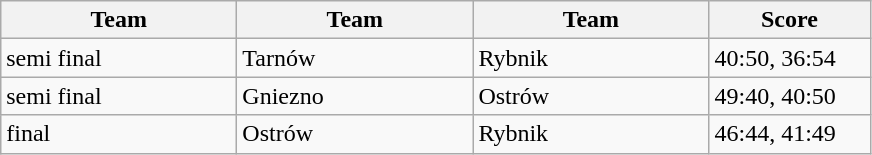<table class="wikitable" style="font-size: 100%">
<tr>
<th width=150>Team</th>
<th width=150>Team</th>
<th width=150>Team</th>
<th width=100>Score</th>
</tr>
<tr>
<td>semi final</td>
<td>Tarnów</td>
<td>Rybnik</td>
<td>40:50, 36:54</td>
</tr>
<tr>
<td>semi final</td>
<td>Gniezno</td>
<td>Ostrów</td>
<td>49:40, 40:50</td>
</tr>
<tr>
<td>final</td>
<td>Ostrów</td>
<td>Rybnik</td>
<td>46:44, 41:49</td>
</tr>
</table>
